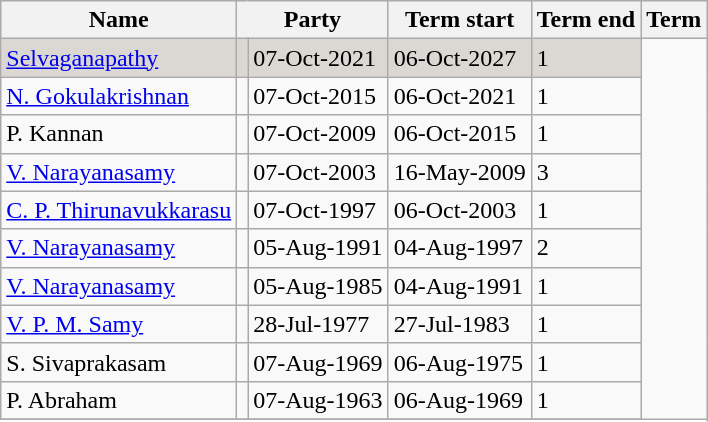<table class="wikitable sortable">
<tr>
<th>Name</th>
<th colspan=2>Party</th>
<th>Term start</th>
<th>Term end</th>
<th>Term</th>
</tr>
<tr style="background-color:#DBD7D2;">
<td><a href='#'>Selvaganapathy</a></td>
<td></td>
<td>07-Oct-2021</td>
<td>06-Oct-2027</td>
<td>1</td>
</tr>
<tr>
<td><a href='#'>N. Gokulakrishnan</a></td>
<td></td>
<td>07-Oct-2015</td>
<td>06-Oct-2021</td>
<td>1</td>
</tr>
<tr>
<td>P. Kannan</td>
<td></td>
<td>07-Oct-2009</td>
<td>06-Oct-2015</td>
<td>1</td>
</tr>
<tr>
<td><a href='#'>V. Narayanasamy</a></td>
<td></td>
<td>07-Oct-2003</td>
<td>16-May-2009</td>
<td>3</td>
</tr>
<tr>
<td><a href='#'>C. P. Thirunavukkarasu</a></td>
<td></td>
<td>07-Oct-1997</td>
<td>06-Oct-2003</td>
<td>1</td>
</tr>
<tr>
<td><a href='#'>V. Narayanasamy</a></td>
<td></td>
<td>05-Aug-1991</td>
<td>04-Aug-1997</td>
<td>2</td>
</tr>
<tr>
<td><a href='#'>V. Narayanasamy</a></td>
<td></td>
<td>05-Aug-1985</td>
<td>04-Aug-1991</td>
<td>1</td>
</tr>
<tr>
<td><a href='#'>V. P. M. Samy</a></td>
<td></td>
<td>28-Jul-1977</td>
<td>27-Jul-1983</td>
<td>1</td>
</tr>
<tr>
<td>S. Sivaprakasam</td>
<td></td>
<td>07-Aug-1969</td>
<td>06-Aug-1975</td>
<td>1</td>
</tr>
<tr>
<td>P. Abraham</td>
<td></td>
<td>07-Aug-1963</td>
<td>06-Aug-1969</td>
<td>1</td>
</tr>
<tr>
</tr>
</table>
